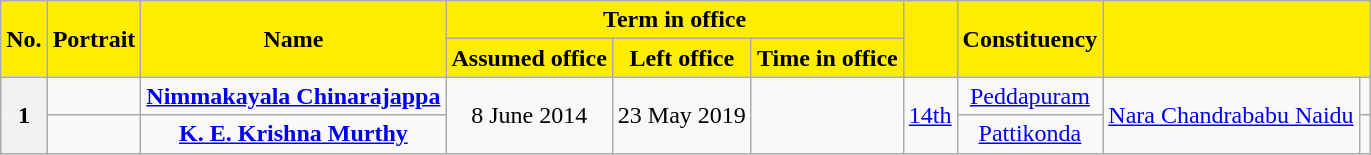<table class="wikitable sortable" style="text-align:center;">
<tr>
<th rowspan=2 style="background-color:#FFED00;color:black">No.</th>
<th rowspan=2 style="background-color:#FFED00;color:black">Portrait</th>
<th rowspan=2 style="background-color:#FFED00;color:black">Name<br></th>
<th colspan=3 style="background-color:#FFED00;color:black">Term in office</th>
<th rowspan=2 style="background-color:#FFED00;color:black"><a href='#'></a><br></th>
<th rowspan=2 style="background-color:#FFED00;color:black">Constituency</th>
<th rowspan=2 colspan=2 style="background-color:#FFED00;color:black"><a href='#'></a></th>
</tr>
<tr>
<th style="background-color:#FFED00;color:black">Assumed office</th>
<th style="background-color:#FFED00;color:black">Left office</th>
<th style="background-color:#FFED00;color:black">Time in office</th>
</tr>
<tr>
<th rowspan=2>1</th>
<td></td>
<td><strong><a href='#'>Nimmakayala Chinarajappa</a></strong><br></td>
<td rowspan=2>8 June 2014</td>
<td rowspan=2>23 May 2019</td>
<td rowspan=2></td>
<td rowspan=2><a href='#'>14th</a><br></td>
<td><a href='#'>Peddapuram</a></td>
<td rowspan=2><a href='#'>Nara Chandrababu Naidu</a></td>
<td></td>
</tr>
<tr>
<td></td>
<td><strong><a href='#'>K. E. Krishna Murthy</a></strong><br></td>
<td><a href='#'>Pattikonda</a></td>
</tr>
</table>
